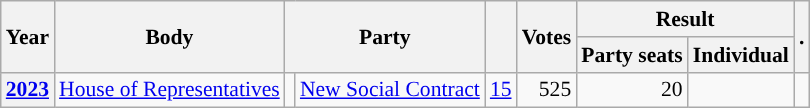<table class="wikitable plainrowheaders sortable" border=2 cellpadding=4 cellspacing=0 style="border: 1px #aaa solid; font-size: 90%; text-align:center;">
<tr>
<th scope="col" rowspan=2>Year</th>
<th scope="col" rowspan=2>Body</th>
<th scope="col" colspan=2 rowspan=2>Party</th>
<th scope="col" rowspan=2></th>
<th scope="col" rowspan=2>Votes</th>
<th scope="colgroup" colspan=2>Result</th>
<th scope="col" rowspan=2 class="unsortable">.</th>
</tr>
<tr>
<th scope="col">Party seats</th>
<th scope="col">Individual</th>
</tr>
<tr>
<th scope="row"><a href='#'>2023</a></th>
<td><a href='#'>House of Representatives</a></td>
<td style="background-color:"></td>
<td><a href='#'>New Social Contract</a></td>
<td style=text-align:right><a href='#'>15</a></td>
<td style=text-align:right>525</td>
<td style=text-align:right>20</td>
<td></td>
<td></td>
</tr>
</table>
